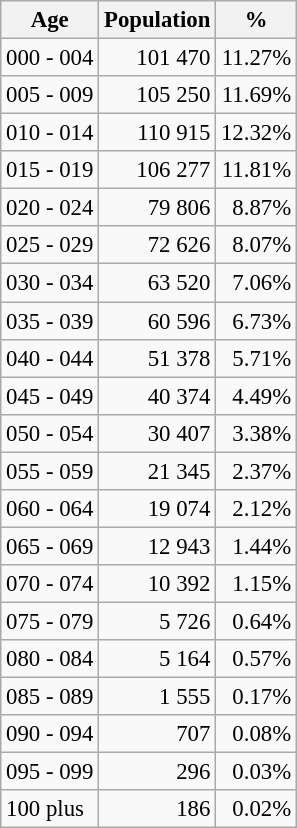<table class="wikitable" style="font-size: 95%; text-align: right">
<tr>
<th>Age</th>
<th>Population</th>
<th>%</th>
</tr>
<tr>
<td align=left>000 - 004</td>
<td>101 470</td>
<td>11.27%</td>
</tr>
<tr>
<td align=left>005 - 009</td>
<td>105 250</td>
<td>11.69%</td>
</tr>
<tr>
<td align=left>010 - 014</td>
<td>110 915</td>
<td>12.32%</td>
</tr>
<tr>
<td align=left>015 - 019</td>
<td>106 277</td>
<td>11.81%</td>
</tr>
<tr>
<td align=left>020 - 024</td>
<td>79 806</td>
<td>8.87%</td>
</tr>
<tr>
<td align=left>025 - 029</td>
<td>72 626</td>
<td>8.07%</td>
</tr>
<tr>
<td align=left>030 - 034</td>
<td>63 520</td>
<td>7.06%</td>
</tr>
<tr>
<td align=left>035 - 039</td>
<td>60 596</td>
<td>6.73%</td>
</tr>
<tr>
<td align=left>040 - 044</td>
<td>51 378</td>
<td>5.71%</td>
</tr>
<tr>
<td align=left>045 - 049</td>
<td>40 374</td>
<td>4.49%</td>
</tr>
<tr>
<td align=left>050 - 054</td>
<td>30 407</td>
<td>3.38%</td>
</tr>
<tr>
<td align=left>055 - 059</td>
<td>21 345</td>
<td>2.37%</td>
</tr>
<tr>
<td align=left>060 - 064</td>
<td>19 074</td>
<td>2.12%</td>
</tr>
<tr>
<td align=left>065 - 069</td>
<td>12 943</td>
<td>1.44%</td>
</tr>
<tr>
<td align=left>070 - 074</td>
<td>10 392</td>
<td>1.15%</td>
</tr>
<tr>
<td align=left>075 - 079</td>
<td>5 726</td>
<td>0.64%</td>
</tr>
<tr>
<td align=left>080 - 084</td>
<td>5 164</td>
<td>0.57%</td>
</tr>
<tr>
<td align=left>085 - 089</td>
<td>1 555</td>
<td>0.17%</td>
</tr>
<tr>
<td align=left>090 - 094</td>
<td>707</td>
<td>0.08%</td>
</tr>
<tr>
<td align=left>095 - 099</td>
<td>296</td>
<td>0.03%</td>
</tr>
<tr>
<td align=left>100 plus</td>
<td>186</td>
<td>0.02%</td>
</tr>
</table>
